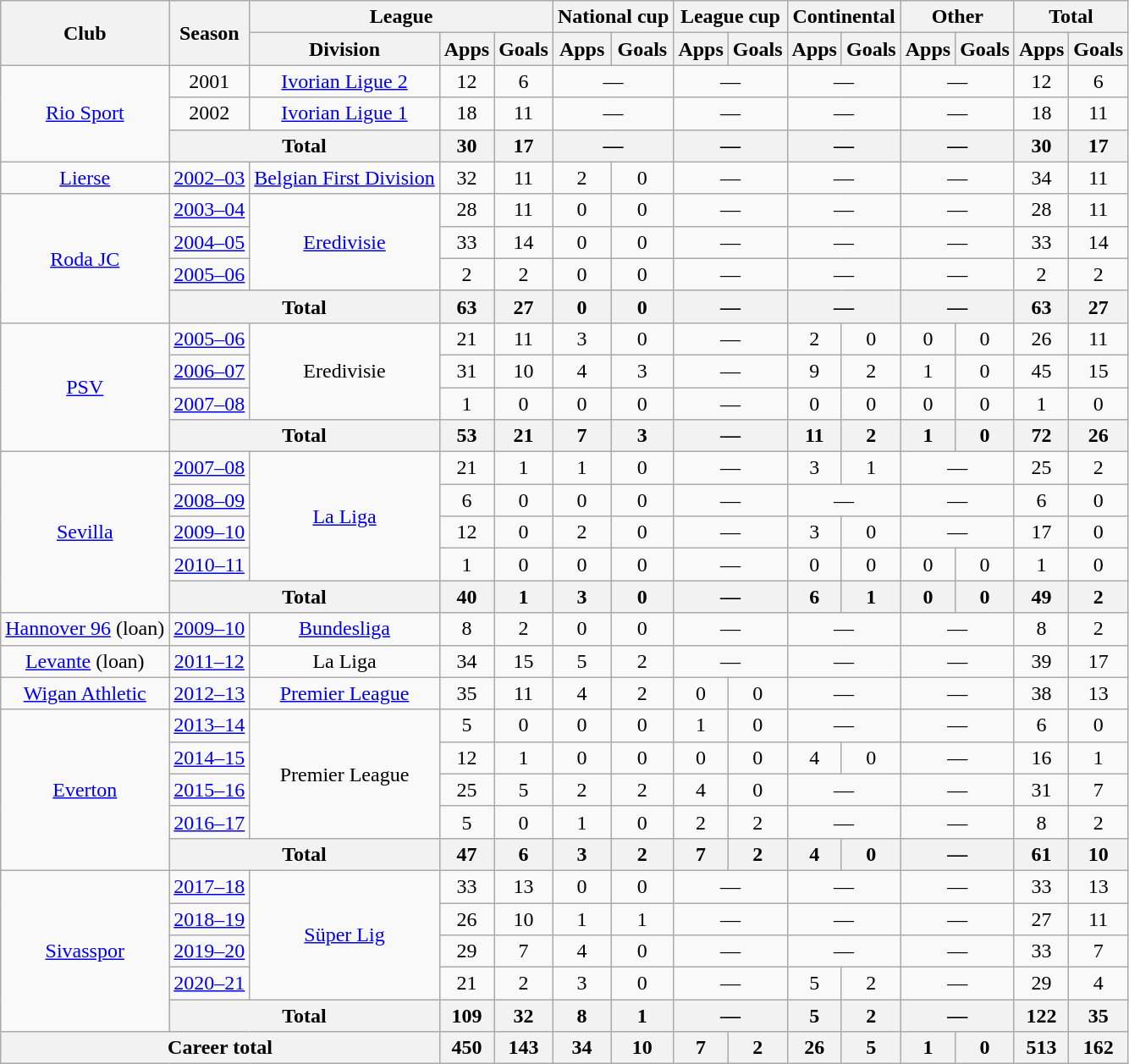<table class="wikitable" style="text-align:center">
<tr>
<th rowspan="2">Club</th>
<th rowspan="2">Season</th>
<th colspan="3">League</th>
<th colspan="2">National cup</th>
<th colspan="2">League cup</th>
<th colspan="2">Continental</th>
<th colspan="2">Other</th>
<th colspan="2">Total</th>
</tr>
<tr>
<th>Division</th>
<th>Apps</th>
<th>Goals</th>
<th>Apps</th>
<th>Goals</th>
<th>Apps</th>
<th>Goals</th>
<th>Apps</th>
<th>Goals</th>
<th>Apps</th>
<th>Goals</th>
<th>Apps</th>
<th>Goals</th>
</tr>
<tr>
<td rowspan="3"><a href='#'>Rio Sport</a></td>
<td>2001</td>
<td><a href='#'>Ivorian Ligue 2</a></td>
<td>12</td>
<td>6</td>
<td colspan="2">—</td>
<td colspan="2">—</td>
<td colspan="2">—</td>
<td colspan="2">—</td>
<td>12</td>
<td>6</td>
</tr>
<tr>
<td>2002</td>
<td><a href='#'>Ivorian Ligue 1</a></td>
<td>18</td>
<td>11</td>
<td colspan="2">—</td>
<td colspan="2">—</td>
<td colspan="2">—</td>
<td colspan="2">—</td>
<td>18</td>
<td>11</td>
</tr>
<tr>
<th colspan="2">Total</th>
<th>30</th>
<th>17</th>
<th colspan="2">—</th>
<th colspan="2">—</th>
<th colspan="2">—</th>
<th colspan="2">—</th>
<th>30</th>
<th>17</th>
</tr>
<tr>
<td><a href='#'>Lierse</a></td>
<td><a href='#'>2002–03</a></td>
<td><a href='#'>Belgian First Division</a></td>
<td>32</td>
<td>11</td>
<td>2</td>
<td>0</td>
<td colspan="2">—</td>
<td colspan="2">—</td>
<td colspan="2">—</td>
<td>34</td>
<td>11</td>
</tr>
<tr>
<td rowspan="4"><a href='#'>Roda JC</a></td>
<td><a href='#'>2003–04</a></td>
<td rowspan="3"><a href='#'>Eredivisie</a></td>
<td>28</td>
<td>11</td>
<td>0</td>
<td>0</td>
<td colspan="2">—</td>
<td colspan="2">—</td>
<td colspan="2">—</td>
<td>28</td>
<td>11</td>
</tr>
<tr>
<td><a href='#'>2004–05</a></td>
<td>33</td>
<td>14</td>
<td>0</td>
<td>0</td>
<td colspan="2">—</td>
<td colspan="2">—</td>
<td colspan="2">—</td>
<td>33</td>
<td>14</td>
</tr>
<tr>
<td><a href='#'>2005–06</a></td>
<td>2</td>
<td>2</td>
<td>0</td>
<td>0</td>
<td colspan="2">—</td>
<td colspan="2">—</td>
<td colspan="2">—</td>
<td>2</td>
<td>2</td>
</tr>
<tr>
<th colspan="2">Total</th>
<th>63</th>
<th>27</th>
<th>0</th>
<th>0</th>
<th colspan="2">—</th>
<th colspan="2">—</th>
<th colspan="2">—</th>
<th>63</th>
<th>27</th>
</tr>
<tr>
<td rowspan="4"><a href='#'>PSV</a></td>
<td><a href='#'>2005–06</a></td>
<td rowspan="3">Eredivisie</td>
<td>21</td>
<td>11</td>
<td>3</td>
<td>0</td>
<td colspan="2">—</td>
<td>2</td>
<td>0</td>
<td>0</td>
<td>0</td>
<td>26</td>
<td>11</td>
</tr>
<tr>
<td><a href='#'>2006–07</a></td>
<td>31</td>
<td>10</td>
<td>4</td>
<td>3</td>
<td colspan="2">—</td>
<td>9</td>
<td>2</td>
<td>1</td>
<td>0</td>
<td>45</td>
<td>15</td>
</tr>
<tr>
<td><a href='#'>2007–08</a></td>
<td>1</td>
<td>0</td>
<td>0</td>
<td>0</td>
<td colspan="2">—</td>
<td>0</td>
<td>0</td>
<td>0</td>
<td>0</td>
<td>1</td>
<td>0</td>
</tr>
<tr>
<th colspan="2">Total</th>
<th>53</th>
<th>21</th>
<th>7</th>
<th>3</th>
<th colspan="2">—</th>
<th>11</th>
<th>2</th>
<th>1</th>
<th>0</th>
<th>72</th>
<th>26</th>
</tr>
<tr>
<td rowspan="5"><a href='#'>Sevilla</a></td>
<td><a href='#'>2007–08</a></td>
<td rowspan="4"><a href='#'>La Liga</a></td>
<td>21</td>
<td>1</td>
<td>1</td>
<td>0</td>
<td colspan="2">—</td>
<td>3</td>
<td>1</td>
<td colspan="2">—</td>
<td>25</td>
<td>2</td>
</tr>
<tr>
<td><a href='#'>2008–09</a></td>
<td>6</td>
<td>0</td>
<td>0</td>
<td>0</td>
<td colspan="2">—</td>
<td colspan="2">—</td>
<td colspan="2">—</td>
<td>6</td>
<td>0</td>
</tr>
<tr>
<td><a href='#'>2009–10</a></td>
<td>12</td>
<td>0</td>
<td>2</td>
<td>0</td>
<td colspan="2">—</td>
<td>3</td>
<td>0</td>
<td colspan="2">—</td>
<td>17</td>
<td>0</td>
</tr>
<tr>
<td><a href='#'>2010–11</a></td>
<td>1</td>
<td>0</td>
<td>0</td>
<td>0</td>
<td colspan="2">—</td>
<td>0</td>
<td>0</td>
<td>0</td>
<td>0</td>
<td>1</td>
<td>0</td>
</tr>
<tr>
<th colspan="2">Total</th>
<th>40</th>
<th>1</th>
<th>3</th>
<th>0</th>
<th colspan="2">—</th>
<th>6</th>
<th>1</th>
<th>0</th>
<th>0</th>
<th>49</th>
<th>2</th>
</tr>
<tr>
<td><a href='#'>Hannover 96</a> (loan)</td>
<td><a href='#'>2009–10</a></td>
<td><a href='#'>Bundesliga</a></td>
<td>8</td>
<td>2</td>
<td>0</td>
<td>0</td>
<td colspan="2">—</td>
<td colspan="2">—</td>
<td colspan="2">—</td>
<td>8</td>
<td>2</td>
</tr>
<tr>
<td><a href='#'>Levante</a> (loan)</td>
<td><a href='#'>2011–12</a></td>
<td>La Liga</td>
<td>34</td>
<td>15</td>
<td>5</td>
<td>2</td>
<td colspan="2">—</td>
<td colspan="2">—</td>
<td colspan="2">—</td>
<td>39</td>
<td>17</td>
</tr>
<tr>
<td><a href='#'>Wigan Athletic</a></td>
<td><a href='#'>2012–13</a></td>
<td><a href='#'>Premier League</a></td>
<td>35</td>
<td>11</td>
<td>4</td>
<td>2</td>
<td>0</td>
<td>0</td>
<td colspan="2">—</td>
<td colspan="2">—</td>
<td>38</td>
<td>13</td>
</tr>
<tr>
<td rowspan="5"><a href='#'>Everton</a></td>
<td><a href='#'>2013–14</a></td>
<td rowspan="4">Premier League</td>
<td>5</td>
<td>0</td>
<td>0</td>
<td>0</td>
<td>1</td>
<td>0</td>
<td colspan="2">—</td>
<td colspan="2">—</td>
<td>6</td>
<td>0</td>
</tr>
<tr>
<td><a href='#'>2014–15</a></td>
<td>12</td>
<td>1</td>
<td>0</td>
<td>0</td>
<td>0</td>
<td>0</td>
<td>4</td>
<td>0</td>
<td colspan="2">—</td>
<td>16</td>
<td>1</td>
</tr>
<tr>
<td><a href='#'>2015–16</a></td>
<td>25</td>
<td>5</td>
<td>2</td>
<td>2</td>
<td>4</td>
<td>0</td>
<td colspan="2">—</td>
<td colspan="2">—</td>
<td>31</td>
<td>7</td>
</tr>
<tr>
<td><a href='#'>2016–17</a></td>
<td>5</td>
<td>0</td>
<td>1</td>
<td>0</td>
<td>2</td>
<td>2</td>
<td colspan="2">—</td>
<td colspan="2">—</td>
<td>8</td>
<td>2</td>
</tr>
<tr>
<th colspan="2">Total</th>
<th>47</th>
<th>6</th>
<th>3</th>
<th>2</th>
<th>7</th>
<th>2</th>
<th>4</th>
<th>0</th>
<th colspan="2">—</th>
<th>61</th>
<th>10</th>
</tr>
<tr>
<td rowspan="5"><a href='#'>Sivasspor</a></td>
<td><a href='#'>2017–18</a></td>
<td rowspan="4"><a href='#'>Süper Lig</a></td>
<td>33</td>
<td>13</td>
<td>0</td>
<td>0</td>
<td colspan="2">—</td>
<td colspan="2">—</td>
<td colspan="2">—</td>
<td>33</td>
<td>13</td>
</tr>
<tr>
<td><a href='#'>2018–19</a></td>
<td>26</td>
<td>10</td>
<td>1</td>
<td>1</td>
<td colspan="2">—</td>
<td colspan="2">—</td>
<td colspan="2">—</td>
<td>27</td>
<td>11</td>
</tr>
<tr>
<td><a href='#'>2019–20</a></td>
<td>29</td>
<td>7</td>
<td>4</td>
<td>0</td>
<td colspan="2">—</td>
<td colspan="2">—</td>
<td colspan="2">—</td>
<td>33</td>
<td>7</td>
</tr>
<tr>
<td><a href='#'>2020–21</a></td>
<td>21</td>
<td>2</td>
<td>3</td>
<td>0</td>
<td colspan="2">—</td>
<td>5</td>
<td>2</td>
<td colspan="2">—</td>
<td>29</td>
<td>4</td>
</tr>
<tr>
<th colspan="2">Total</th>
<th>109</th>
<th>32</th>
<th>8</th>
<th>1</th>
<th colspan="2">—</th>
<th>5</th>
<th>2</th>
<th colspan="2">—</th>
<th>122</th>
<th>35</th>
</tr>
<tr>
<th colspan="3">Career total</th>
<th>450</th>
<th>143</th>
<th>34</th>
<th>10</th>
<th>7</th>
<th>2</th>
<th>26</th>
<th>5</th>
<th>1</th>
<th>0</th>
<th>513</th>
<th>162</th>
</tr>
</table>
